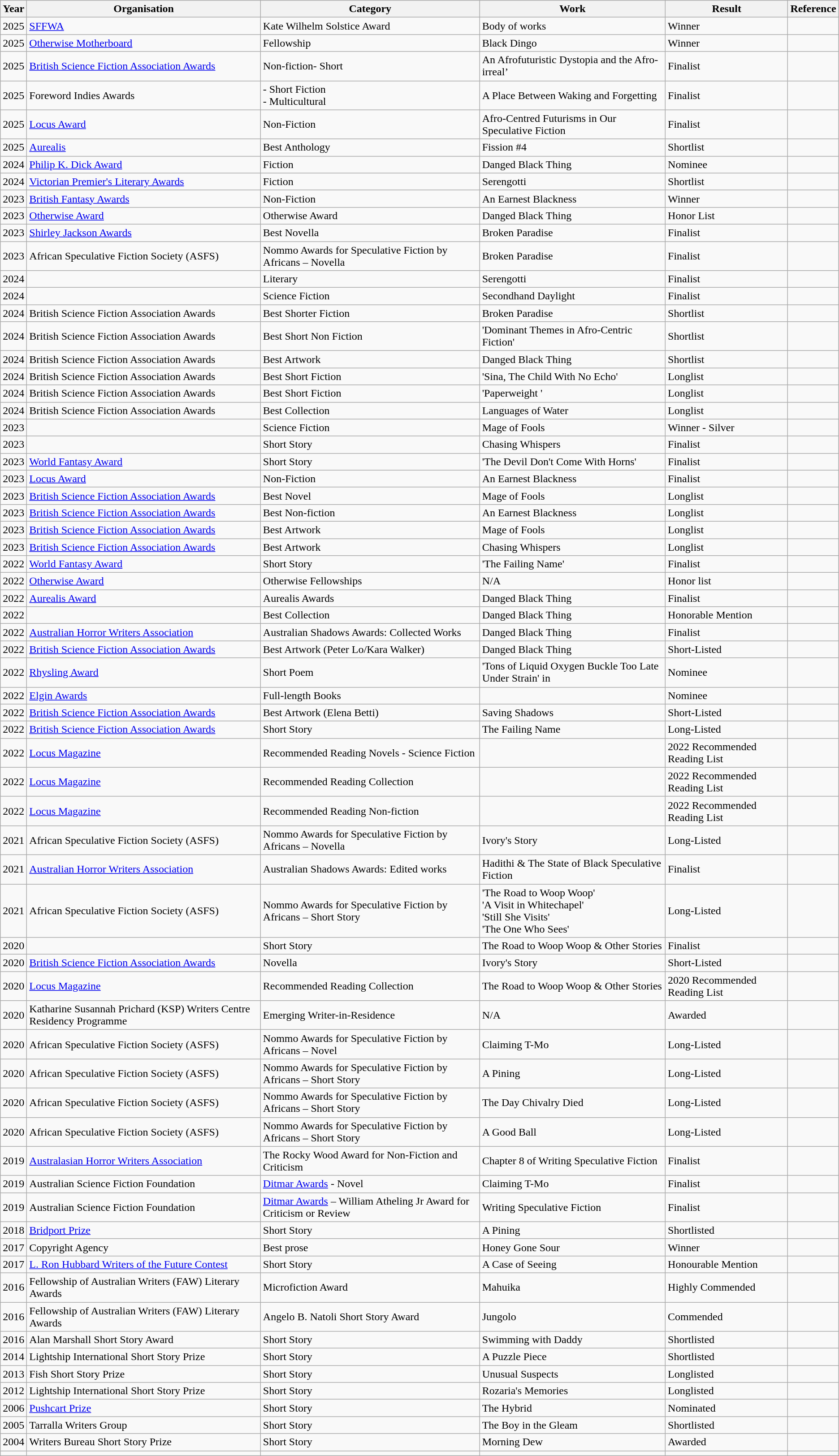<table class="wikitable">
<tr>
<th>Year</th>
<th>Organisation</th>
<th>Category</th>
<th>Work</th>
<th>Result</th>
<th>Reference</th>
</tr>
<tr>
<td>2025</td>
<td><a href='#'>SFFWA</a></td>
<td>Kate Wilhelm Solstice Award</td>
<td>Body of works</td>
<td>Winner</td>
<td></td>
</tr>
<tr>
<td>2025</td>
<td><a href='#'>Otherwise Motherboard</a></td>
<td>Fellowship</td>
<td>Black Dingo</td>
<td>Winner</td>
<td></td>
</tr>
<tr>
<td>2025</td>
<td><a href='#'>British Science Fiction Association Awards</a></td>
<td>Non-fiction- Short</td>
<td>An Afrofuturistic Dystopia and the Afro-irreal’</td>
<td>Finalist</td>
<td></td>
</tr>
<tr>
<td>2025</td>
<td>Foreword Indies Awards</td>
<td>- Short Fiction<br>- Multicultural</td>
<td>A Place Between Waking and Forgetting</td>
<td>Finalist</td>
<td></td>
</tr>
<tr>
<td>2025</td>
<td><a href='#'>Locus Award</a></td>
<td>Non-Fiction</td>
<td>Afro-Centred Futurisms in Our Speculative Fiction</td>
<td>Finalist</td>
<td></td>
</tr>
<tr>
<td>2025</td>
<td><a href='#'>Aurealis</a></td>
<td>Best Anthology</td>
<td>Fission #4</td>
<td>Shortlist</td>
<td></td>
</tr>
<tr>
<td>2024</td>
<td><a href='#'>Philip K. Dick Award</a></td>
<td>Fiction</td>
<td>Danged Black Thing</td>
<td>Nominee</td>
<td><sup></sup></td>
</tr>
<tr>
<td>2024</td>
<td><a href='#'>Victorian Premier's Literary Awards</a></td>
<td>Fiction</td>
<td>Serengotti</td>
<td>Shortlist</td>
<td><sup></sup></td>
</tr>
<tr>
<td>2023</td>
<td><a href='#'>British Fantasy Awards</a></td>
<td>Non-Fiction</td>
<td>An Earnest Blackness</td>
<td>Winner</td>
<td><sup></sup></td>
</tr>
<tr>
<td>2023</td>
<td><a href='#'>Otherwise Award</a></td>
<td>Otherwise Award</td>
<td>Danged Black Thing</td>
<td>Honor List</td>
<td><sup></sup></td>
</tr>
<tr>
<td>2023</td>
<td><a href='#'>Shirley Jackson Awards</a></td>
<td>Best Novella</td>
<td>Broken Paradise</td>
<td>Finalist</td>
<td><sup></sup></td>
</tr>
<tr>
<td>2023</td>
<td>African Speculative Fiction Society (ASFS)</td>
<td>Nommo Awards for Speculative Fiction by Africans – Novella</td>
<td>Broken Paradise</td>
<td>Finalist</td>
<td><sup></sup></td>
</tr>
<tr>
<td>2024</td>
<td></td>
<td>Literary</td>
<td>Serengotti</td>
<td>Finalist</td>
<td><sup></sup></td>
</tr>
<tr>
<td>2024</td>
<td></td>
<td>Science Fiction</td>
<td>Secondhand Daylight</td>
<td>Finalist</td>
<td><sup></sup></td>
</tr>
<tr>
<td>2024</td>
<td>British Science Fiction Association Awards</td>
<td>Best Shorter Fiction</td>
<td>Broken Paradise</td>
<td>Shortlist</td>
<td><sup></sup></td>
</tr>
<tr>
<td>2024</td>
<td>British Science Fiction Association Awards</td>
<td>Best Short Non Fiction</td>
<td>'Dominant Themes in Afro-Centric Fiction'</td>
<td>Shortlist</td>
<td><sup></sup></td>
</tr>
<tr>
<td>2024</td>
<td>British Science Fiction Association Awards</td>
<td>Best Artwork</td>
<td>Danged Black Thing</td>
<td>Shortlist</td>
<td><sup></sup></td>
</tr>
<tr>
<td>2024</td>
<td>British Science Fiction Association Awards</td>
<td>Best Short Fiction</td>
<td>'Sina, The Child With No Echo'</td>
<td>Longlist</td>
<td><sup></sup></td>
</tr>
<tr>
<td>2024</td>
<td>British Science Fiction Association Awards</td>
<td>Best Short Fiction</td>
<td>'Paperweight '</td>
<td>Longlist</td>
<td><sup></sup></td>
</tr>
<tr>
<td>2024</td>
<td>British Science Fiction Association Awards</td>
<td>Best Collection</td>
<td>Languages of Water</td>
<td>Longlist</td>
<td><sup></sup></td>
</tr>
<tr>
<td>2023</td>
<td></td>
<td>Science Fiction</td>
<td>Mage of Fools</td>
<td>Winner - Silver</td>
<td><sup></sup></td>
</tr>
<tr>
<td>2023</td>
<td></td>
<td>Short Story</td>
<td>Chasing Whispers</td>
<td>Finalist</td>
<td><sup></sup></td>
</tr>
<tr>
<td>2023</td>
<td><a href='#'>World Fantasy Award</a></td>
<td>Short Story</td>
<td>'The Devil Don't Come With Horns'</td>
<td>Finalist</td>
<td><sup></sup></td>
</tr>
<tr>
<td>2023</td>
<td><a href='#'>Locus Award</a></td>
<td>Non-Fiction</td>
<td>An Earnest Blackness</td>
<td>Finalist</td>
<td><sup></sup></td>
</tr>
<tr>
<td>2023</td>
<td><a href='#'>British Science Fiction Association Awards</a></td>
<td>Best Novel</td>
<td>Mage of Fools</td>
<td>Longlist</td>
<td><sup></sup></td>
</tr>
<tr>
<td>2023</td>
<td><a href='#'>British Science Fiction Association Awards</a></td>
<td>Best Non-fiction</td>
<td>An Earnest Blackness</td>
<td>Longlist</td>
<td><sup></sup></td>
</tr>
<tr>
<td>2023</td>
<td><a href='#'>British Science Fiction Association Awards</a></td>
<td>Best Artwork</td>
<td>Mage of Fools</td>
<td>Longlist</td>
<td><sup></sup></td>
</tr>
<tr>
<td>2023</td>
<td><a href='#'>British Science Fiction Association Awards</a></td>
<td>Best Artwork</td>
<td>Chasing Whispers</td>
<td>Longlist</td>
<td><sup></sup></td>
</tr>
<tr>
<td>2022</td>
<td><a href='#'>World Fantasy Award</a></td>
<td>Short Story</td>
<td>'The Failing Name'</td>
<td>Finalist</td>
<td><sup></sup></td>
</tr>
<tr>
<td>2022</td>
<td><a href='#'>Otherwise Award</a></td>
<td>Otherwise Fellowships</td>
<td>N/A</td>
<td>Honor list</td>
<td><sup></sup></td>
</tr>
<tr>
<td>2022</td>
<td><a href='#'>Aurealis Award</a></td>
<td>Aurealis Awards</td>
<td>Danged Black Thing</td>
<td>Finalist</td>
<td><sup></sup></td>
</tr>
<tr>
<td>2022</td>
<td></td>
<td>Best Collection</td>
<td>Danged Black Thing</td>
<td>Honorable Mention</td>
<td><sup></sup></td>
</tr>
<tr>
<td>2022</td>
<td><a href='#'>Australian Horror Writers Association</a></td>
<td>Australian Shadows Awards: Collected Works</td>
<td>Danged Black Thing</td>
<td>Finalist</td>
<td><sup></sup></td>
</tr>
<tr>
<td>2022</td>
<td><a href='#'>British Science Fiction Association Awards</a></td>
<td>Best Artwork (Peter Lo/Kara Walker)</td>
<td>Danged Black Thing</td>
<td>Short-Listed</td>
<td><sup></sup></td>
</tr>
<tr>
<td>2022</td>
<td><a href='#'>Rhysling Award</a></td>
<td>Short Poem</td>
<td>'Tons of Liquid Oxygen Buckle Too Late Under Strain' in <em></em></td>
<td>Nominee</td>
<td><sup></sup></td>
</tr>
<tr>
<td>2022</td>
<td><a href='#'>Elgin Awards</a></td>
<td>Full-length Books</td>
<td></td>
<td>Nominee</td>
<td><sup></sup></td>
</tr>
<tr>
<td>2022</td>
<td><a href='#'>British Science Fiction Association Awards</a></td>
<td>Best Artwork (Elena Betti)</td>
<td>Saving Shadows</td>
<td>Short-Listed</td>
<td><sup></sup></td>
</tr>
<tr>
<td>2022</td>
<td><a href='#'>British Science Fiction Association Awards</a></td>
<td>Short Story</td>
<td>The Failing Name</td>
<td>Long-Listed</td>
<td><sup> </sup></td>
</tr>
<tr>
<td>2022</td>
<td><a href='#'>Locus Magazine</a></td>
<td>Recommended Reading	Novels - Science Fiction</td>
<td></td>
<td>2022 Recommended Reading List</td>
<td><sup></sup></td>
</tr>
<tr>
<td>2022</td>
<td><a href='#'>Locus Magazine</a></td>
<td>Recommended Reading	Collection</td>
<td></td>
<td>2022 Recommended Reading List</td>
<td><sup></sup></td>
</tr>
<tr>
<td>2022</td>
<td><a href='#'>Locus Magazine</a></td>
<td>Recommended Reading	Non-fiction</td>
<td></td>
<td>2022 Recommended Reading List</td>
<td><sup></sup></td>
</tr>
<tr>
<td>2021</td>
<td>African Speculative Fiction Society (ASFS)</td>
<td>Nommo Awards for Speculative Fiction by Africans – Novella</td>
<td>Ivory's Story</td>
<td>Long-Listed</td>
<td></td>
</tr>
<tr>
<td>2021</td>
<td><a href='#'>Australian Horror Writers Association</a></td>
<td>Australian Shadows Awards: Edited works</td>
<td>Hadithi & The State of Black Speculative Fiction</td>
<td>Finalist</td>
<td></td>
</tr>
<tr>
<td>2021</td>
<td>African Speculative Fiction Society (ASFS)</td>
<td>Nommo Awards for Speculative Fiction by Africans –  Short Story</td>
<td>'The Road to Woop Woop'<br>'A Visit in Whitechapel'<br>'Still She Visits'<br>'The One Who Sees'</td>
<td>Long-Listed</td>
<td></td>
</tr>
<tr>
<td>2020</td>
<td></td>
<td>Short Story</td>
<td>The Road to Woop Woop & Other Stories</td>
<td>Finalist</td>
<td></td>
</tr>
<tr>
<td>2020</td>
<td><a href='#'>British Science Fiction Association Awards</a></td>
<td>Novella</td>
<td>Ivory's Story</td>
<td>Short-Listed</td>
<td></td>
</tr>
<tr>
<td>2020</td>
<td><a href='#'>Locus Magazine</a></td>
<td>Recommended Reading	Collection</td>
<td>The Road to Woop Woop & Other Stories</td>
<td>2020 Recommended Reading List</td>
<td></td>
</tr>
<tr>
<td>2020</td>
<td>Katharine Susannah Prichard (KSP) Writers Centre Residency Programme</td>
<td>Emerging Writer-in-Residence</td>
<td>N/A</td>
<td>Awarded</td>
<td></td>
</tr>
<tr>
<td>2020</td>
<td>African Speculative Fiction Society (ASFS)</td>
<td>Nommo Awards for Speculative Fiction by Africans –  Novel</td>
<td>Claiming T-Mo</td>
<td>Long-Listed</td>
<td></td>
</tr>
<tr>
<td>2020</td>
<td>African Speculative Fiction Society (ASFS)</td>
<td>Nommo Awards for Speculative Fiction by Africans –  Short Story</td>
<td>A Pining</td>
<td>Long-Listed</td>
<td></td>
</tr>
<tr>
<td>2020</td>
<td>African Speculative Fiction Society (ASFS)</td>
<td>Nommo Awards for Speculative Fiction by Africans –  Short Story</td>
<td>The Day Chivalry Died</td>
<td>Long-Listed</td>
<td></td>
</tr>
<tr>
<td>2020</td>
<td>African Speculative Fiction Society (ASFS)</td>
<td>Nommo Awards for Speculative Fiction by Africans –  Short Story</td>
<td>A Good Ball</td>
<td>Long-Listed</td>
<td></td>
</tr>
<tr>
<td>2019</td>
<td><a href='#'>Australasian Horror Writers Association</a></td>
<td>The Rocky Wood Award for Non-Fiction and Criticism</td>
<td>Chapter 8 of Writing Speculative Fiction</td>
<td>Finalist</td>
<td></td>
</tr>
<tr>
<td>2019</td>
<td>Australian Science Fiction Foundation</td>
<td><a href='#'>Ditmar Awards</a> - Novel</td>
<td>Claiming T-Mo</td>
<td>Finalist</td>
<td></td>
</tr>
<tr>
<td>2019</td>
<td>Australian Science Fiction Foundation</td>
<td><a href='#'>Ditmar Awards</a> – William Atheling Jr Award for Criticism or Review</td>
<td>Writing Speculative Fiction</td>
<td>Finalist</td>
<td></td>
</tr>
<tr>
<td>2018</td>
<td><a href='#'>Bridport Prize</a></td>
<td>Short Story</td>
<td>A Pining</td>
<td>Shortlisted</td>
<td></td>
</tr>
<tr>
<td>2017</td>
<td>Copyright Agency</td>
<td>Best prose</td>
<td>Honey Gone Sour</td>
<td>Winner</td>
<td></td>
</tr>
<tr>
<td>2017</td>
<td><a href='#'>L. Ron Hubbard Writers of the Future Contest</a></td>
<td>Short Story</td>
<td>A Case of Seeing</td>
<td>Honourable Mention</td>
<td></td>
</tr>
<tr>
<td>2016</td>
<td>Fellowship of Australian Writers (FAW) Literary Awards</td>
<td>Microfiction Award</td>
<td>Mahuika</td>
<td>Highly Commended</td>
<td></td>
</tr>
<tr>
<td>2016</td>
<td>Fellowship of Australian Writers (FAW) Literary Awards</td>
<td>Angelo B. Natoli Short Story Award</td>
<td>Jungolo</td>
<td>Commended</td>
<td></td>
</tr>
<tr>
<td>2016</td>
<td>Alan Marshall Short Story Award</td>
<td>Short Story</td>
<td>Swimming with Daddy</td>
<td>Shortlisted</td>
<td></td>
</tr>
<tr>
<td>2014</td>
<td>Lightship International Short Story Prize</td>
<td>Short Story</td>
<td>A Puzzle Piece</td>
<td>Shortlisted</td>
<td></td>
</tr>
<tr>
<td>2013</td>
<td>Fish Short Story Prize</td>
<td>Short Story</td>
<td>Unusual Suspects</td>
<td>Longlisted</td>
<td></td>
</tr>
<tr>
<td>2012</td>
<td>Lightship International Short Story Prize</td>
<td>Short Story</td>
<td>Rozaria's Memories</td>
<td>Longlisted</td>
<td></td>
</tr>
<tr>
<td>2006</td>
<td><a href='#'>Pushcart Prize</a></td>
<td>Short Story</td>
<td>The Hybrid</td>
<td>Nominated</td>
<td></td>
</tr>
<tr>
<td>2005</td>
<td>Tarralla Writers Group</td>
<td>Short Story</td>
<td>The Boy in the Gleam</td>
<td>Shortlisted</td>
<td></td>
</tr>
<tr>
<td>2004</td>
<td>Writers Bureau Short Story Prize</td>
<td>Short Story</td>
<td>Morning Dew</td>
<td>Awarded</td>
<td></td>
</tr>
<tr>
<td></td>
<td></td>
<td></td>
<td></td>
<td></td>
<td></td>
</tr>
</table>
